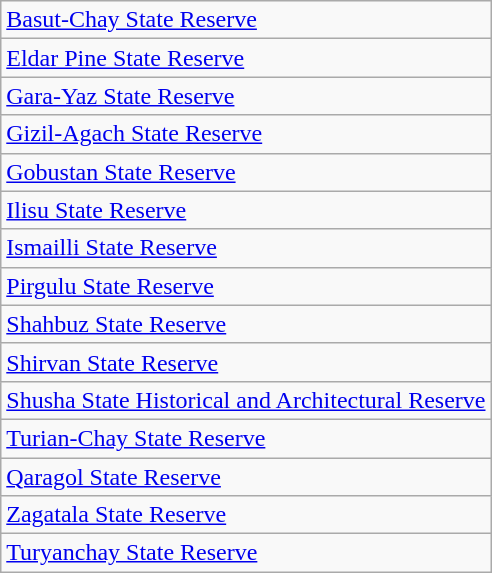<table class="wikitable">
<tr>
<td><a href='#'>Basut-Chay State Reserve</a></td>
</tr>
<tr>
<td><a href='#'>Eldar Pine State Reserve</a></td>
</tr>
<tr>
<td><a href='#'>Gara-Yaz State Reserve</a></td>
</tr>
<tr>
<td><a href='#'>Gizil-Agach State Reserve</a></td>
</tr>
<tr>
<td><a href='#'>Gobustan State Reserve</a></td>
</tr>
<tr>
<td><a href='#'>Ilisu State Reserve</a></td>
</tr>
<tr>
<td><a href='#'>Ismailli State Reserve</a></td>
</tr>
<tr>
<td><a href='#'>Pirgulu State Reserve</a></td>
</tr>
<tr>
<td><a href='#'>Shahbuz State Reserve</a></td>
</tr>
<tr>
<td><a href='#'>Shirvan State Reserve</a></td>
</tr>
<tr>
<td><a href='#'>Shusha State Historical and Architectural Reserve</a></td>
</tr>
<tr>
<td><a href='#'>Turian-Chay State Reserve</a></td>
</tr>
<tr>
<td><a href='#'>Qaragol State Reserve</a></td>
</tr>
<tr>
<td><a href='#'>Zagatala State Reserve</a></td>
</tr>
<tr>
<td><a href='#'>Turyanchay State Reserve</a></td>
</tr>
</table>
